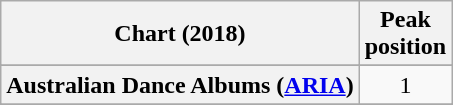<table class="wikitable sortable plainrowheaders" style="text-align:center">
<tr>
<th scope="col">Chart (2018)</th>
<th scope="col">Peak<br> position</th>
</tr>
<tr>
</tr>
<tr>
<th scope="row">Australian Dance Albums (<a href='#'>ARIA</a>)</th>
<td>1</td>
</tr>
<tr>
</tr>
<tr>
</tr>
<tr>
</tr>
</table>
